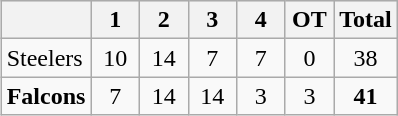<table class="wikitable" style="float:right; margin-left:3em;">
<tr style="text-align:center; background:#e6e6e6;">
<th align="left"></th>
<th width="25">1</th>
<th width="25">2</th>
<th width="25">3</th>
<th width="25">4</th>
<th width="25">OT</th>
<th width="25">Total</th>
</tr>
<tr style="text-align:center;">
<td align="left">Steelers</td>
<td>10</td>
<td>14</td>
<td>7</td>
<td>7</td>
<td>0</td>
<td>38</td>
</tr>
<tr style="text-align:center;">
<td align="left"><strong>Falcons</strong></td>
<td>7</td>
<td>14</td>
<td>14</td>
<td>3</td>
<td>3</td>
<td><strong>41</strong></td>
</tr>
</table>
